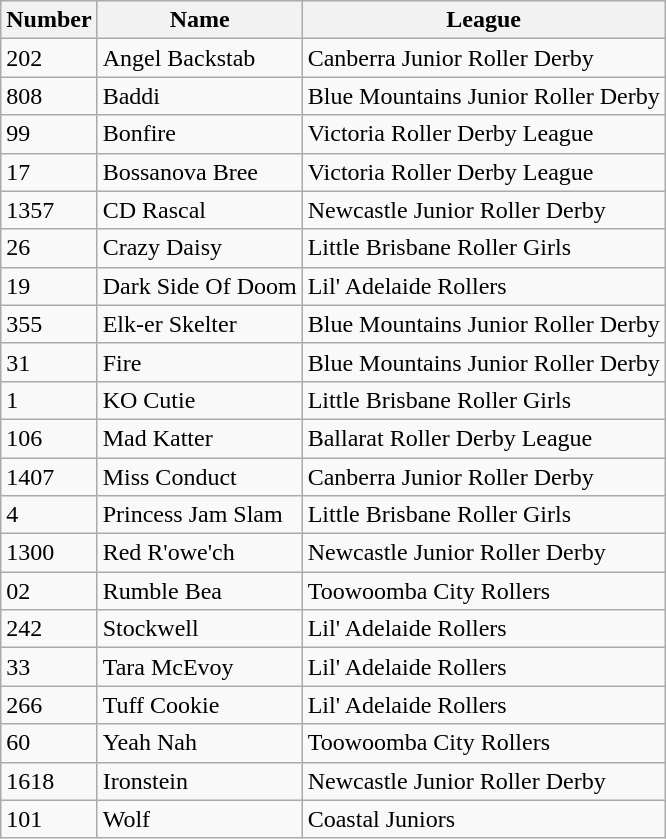<table class="wikitable sortable">
<tr>
<th>Number</th>
<th>Name</th>
<th>League</th>
</tr>
<tr>
<td>202</td>
<td>Angel Backstab</td>
<td>Canberra Junior Roller Derby</td>
</tr>
<tr>
<td>808</td>
<td>Baddi</td>
<td>Blue Mountains Junior Roller Derby</td>
</tr>
<tr>
<td>99</td>
<td>Bonfire</td>
<td>Victoria Roller Derby League</td>
</tr>
<tr>
<td>17</td>
<td>Bossanova Bree</td>
<td>Victoria Roller Derby League</td>
</tr>
<tr>
<td>1357</td>
<td>CD Rascal</td>
<td>Newcastle Junior Roller Derby</td>
</tr>
<tr>
<td>26</td>
<td>Crazy Daisy</td>
<td>Little Brisbane Roller Girls</td>
</tr>
<tr>
<td>19</td>
<td>Dark Side Of Doom</td>
<td>Lil' Adelaide Rollers</td>
</tr>
<tr>
<td>355</td>
<td>Elk-er Skelter</td>
<td>Blue Mountains Junior Roller Derby</td>
</tr>
<tr>
<td>31</td>
<td>Fire</td>
<td>Blue Mountains Junior Roller Derby</td>
</tr>
<tr>
<td>1</td>
<td>KO Cutie</td>
<td>Little Brisbane Roller Girls</td>
</tr>
<tr>
<td>106</td>
<td>Mad Katter</td>
<td>Ballarat Roller Derby League</td>
</tr>
<tr>
<td>1407</td>
<td>Miss Conduct</td>
<td>Canberra Junior Roller Derby</td>
</tr>
<tr>
<td>4</td>
<td>Princess Jam Slam</td>
<td>Little Brisbane Roller Girls</td>
</tr>
<tr>
<td>1300</td>
<td>Red R'owe'ch</td>
<td>Newcastle Junior Roller Derby</td>
</tr>
<tr>
<td>02</td>
<td>Rumble Bea</td>
<td>Toowoomba City Rollers</td>
</tr>
<tr>
<td>242</td>
<td>Stockwell</td>
<td>Lil' Adelaide Rollers</td>
</tr>
<tr>
<td>33</td>
<td>Tara McEvoy</td>
<td>Lil' Adelaide Rollers</td>
</tr>
<tr>
<td>266</td>
<td>Tuff Cookie</td>
<td>Lil' Adelaide Rollers</td>
</tr>
<tr>
<td>60</td>
<td>Yeah Nah</td>
<td>Toowoomba City Rollers</td>
</tr>
<tr>
<td>1618</td>
<td>Ironstein</td>
<td>Newcastle Junior Roller Derby</td>
</tr>
<tr>
<td>101</td>
<td>Wolf</td>
<td>Coastal Juniors</td>
</tr>
</table>
